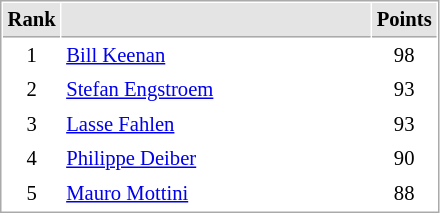<table cellspacing="1" cellpadding="3" style="border:1px solid #AAAAAA;font-size:86%">
<tr bgcolor="#E4E4E4">
<th style="border-bottom:1px solid #AAAAAA" width=10>Rank</th>
<th style="border-bottom:1px solid #AAAAAA" width=200></th>
<th style="border-bottom:1px solid #AAAAAA" width=20>Points</th>
</tr>
<tr>
<td align="center">1</td>
<td> <a href='#'>Bill Keenan</a></td>
<td align=center>98</td>
</tr>
<tr>
<td align="center">2</td>
<td> <a href='#'>Stefan Engstroem</a></td>
<td align=center>93</td>
</tr>
<tr>
<td align="center">3</td>
<td> <a href='#'>Lasse Fahlen</a></td>
<td align=center>93</td>
</tr>
<tr>
<td align="center">4</td>
<td> <a href='#'>Philippe Deiber</a></td>
<td align=center>90</td>
</tr>
<tr>
<td align="center">5</td>
<td> <a href='#'>Mauro Mottini</a></td>
<td align=center>88</td>
</tr>
</table>
